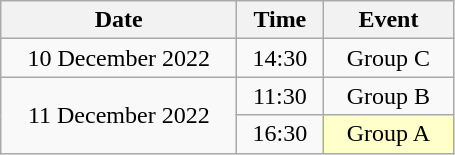<table class = "wikitable" style="text-align:center;">
<tr>
<th width=150>Date</th>
<th width=50>Time</th>
<th width=80>Event</th>
</tr>
<tr>
<td>10 December 2022</td>
<td>14:30</td>
<td>Group C</td>
</tr>
<tr>
<td rowspan=2>11 December 2022</td>
<td>11:30</td>
<td>Group B</td>
</tr>
<tr>
<td>16:30</td>
<td bgcolor=ffffcc>Group A</td>
</tr>
</table>
